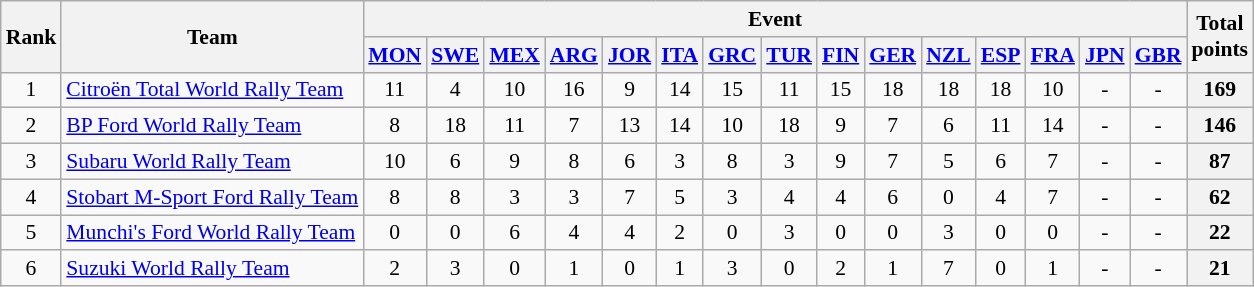<table class="wikitable" style="text-align:center; font-size:90%;">
<tr>
<th rowspan=2>Rank</th>
<th rowspan=2>Team</th>
<th colspan=15>Event</th>
<th rowspan=2>Total<br>points</th>
</tr>
<tr valign="top">
<th><a href='#'>MON</a><br></th>
<th><a href='#'>SWE</a><br></th>
<th><a href='#'>MEX</a><br></th>
<th><a href='#'>ARG</a><br></th>
<th><a href='#'>JOR</a><br></th>
<th><a href='#'>ITA</a><br></th>
<th><a href='#'>GRC</a><br></th>
<th><a href='#'>TUR</a><br></th>
<th><a href='#'>FIN</a><br></th>
<th><a href='#'>GER</a><br></th>
<th><a href='#'>NZL</a><br></th>
<th><a href='#'>ESP</a><br></th>
<th><a href='#'>FRA</a><br></th>
<th><a href='#'>JPN</a><br></th>
<th><a href='#'>GBR</a><br></th>
</tr>
<tr>
<td>1</td>
<td align="left"> <a href='#'>Citroën Total World Rally Team</a></td>
<td>11</td>
<td>4</td>
<td>10</td>
<td>16</td>
<td>9</td>
<td>14</td>
<td>15</td>
<td>11</td>
<td>15</td>
<td>18</td>
<td>18</td>
<td>18</td>
<td>10</td>
<td>-</td>
<td>-</td>
<th>169</th>
</tr>
<tr>
<td>2</td>
<td align="left"> <a href='#'>BP Ford World Rally Team</a></td>
<td>8</td>
<td>18</td>
<td>11</td>
<td>7</td>
<td>13</td>
<td>14</td>
<td>10</td>
<td>18</td>
<td>9</td>
<td>7</td>
<td>6</td>
<td>11</td>
<td>14</td>
<td>-</td>
<td>-</td>
<th>146</th>
</tr>
<tr>
<td>3</td>
<td align="left"> <a href='#'>Subaru World Rally Team</a></td>
<td>10</td>
<td>6</td>
<td>9</td>
<td>8</td>
<td>6</td>
<td>3</td>
<td>8</td>
<td>3</td>
<td>9</td>
<td>7</td>
<td>5</td>
<td>6</td>
<td>7</td>
<td>-</td>
<td>-</td>
<th>87</th>
</tr>
<tr>
<td>4</td>
<td align="left"> <a href='#'>Stobart M-Sport Ford Rally Team</a></td>
<td>8</td>
<td>8</td>
<td>3</td>
<td>3</td>
<td>7</td>
<td>5</td>
<td>3</td>
<td>4</td>
<td>4</td>
<td>6</td>
<td>0</td>
<td>4</td>
<td>7</td>
<td>-</td>
<td>-</td>
<th>62</th>
</tr>
<tr>
<td>5</td>
<td align="left"> <a href='#'>Munchi's Ford World Rally Team</a></td>
<td>0</td>
<td>0</td>
<td>6</td>
<td>4</td>
<td>4</td>
<td>2</td>
<td>0</td>
<td>3</td>
<td>0</td>
<td>0</td>
<td>3</td>
<td>0</td>
<td>0</td>
<td>-</td>
<td>-</td>
<th>22</th>
</tr>
<tr>
<td>6</td>
<td align="left"> <a href='#'>Suzuki World Rally Team</a></td>
<td>2</td>
<td>3</td>
<td>0</td>
<td>1</td>
<td>0</td>
<td>1</td>
<td>3</td>
<td>0</td>
<td>2</td>
<td>1</td>
<td>7</td>
<td>0</td>
<td>1</td>
<td>-</td>
<td>-</td>
<th>21</th>
</tr>
</table>
